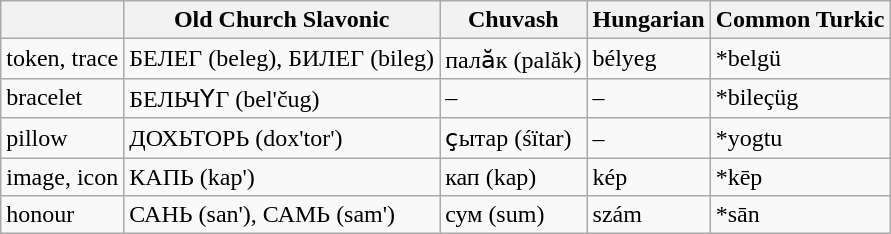<table class="wikitable">
<tr>
<th></th>
<th>Old Church Slavonic</th>
<th>Chuvash</th>
<th>Hungarian</th>
<th>Common Turkic</th>
</tr>
<tr>
<td>token, trace</td>
<td>БЕЛЕГ (beleg), БИЛЕГ (bileg)</td>
<td>палӑк (palăk)</td>
<td>bélyeg</td>
<td>*belgü</td>
</tr>
<tr>
<td>bracelet</td>
<td>БЕЛЬЧҮГ (bel'čug)</td>
<td>–</td>
<td>–</td>
<td>*bileçüg</td>
</tr>
<tr>
<td>pillow</td>
<td>ДОХЬТОРЬ (dox'tor')</td>
<td>ҫытар (śïtar)</td>
<td>–</td>
<td>*yogtu</td>
</tr>
<tr>
<td>image, icon</td>
<td>КАПЬ (kap')</td>
<td>кап (kap)</td>
<td>kép</td>
<td>*kēp</td>
</tr>
<tr>
<td>honour</td>
<td>САНЬ (san'), САМЬ (sam')</td>
<td>сум (sum)</td>
<td>szám</td>
<td>*sān</td>
</tr>
</table>
